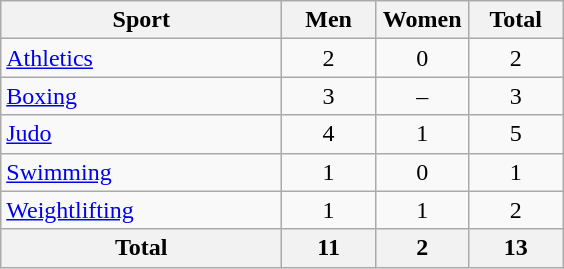<table class="wikitable sortable" style="text-align:center;">
<tr>
<th width=180>Sport</th>
<th width=55>Men</th>
<th width=55>Women</th>
<th width=55>Total</th>
</tr>
<tr>
<td align=left><a href='#'>Athletics</a></td>
<td>2</td>
<td>0</td>
<td>2</td>
</tr>
<tr>
<td align=left><a href='#'>Boxing</a></td>
<td>3</td>
<td>–</td>
<td>3</td>
</tr>
<tr>
<td align=left><a href='#'>Judo</a></td>
<td>4</td>
<td>1</td>
<td>5</td>
</tr>
<tr>
<td align=left><a href='#'>Swimming</a></td>
<td>1</td>
<td>0</td>
<td>1</td>
</tr>
<tr>
<td align=left><a href='#'>Weightlifting</a></td>
<td>1</td>
<td>1</td>
<td>2</td>
</tr>
<tr>
<th>Total</th>
<th>11</th>
<th>2</th>
<th>13</th>
</tr>
</table>
